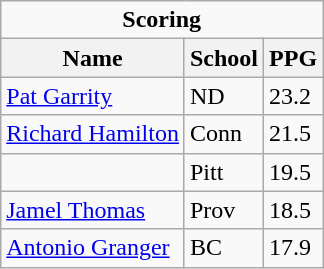<table class="wikitable">
<tr>
<td colspan=3 style="text-align:center;"><strong>Scoring</strong></td>
</tr>
<tr>
<th>Name</th>
<th>School</th>
<th>PPG</th>
</tr>
<tr>
<td><a href='#'>Pat Garrity</a></td>
<td>ND</td>
<td>23.2</td>
</tr>
<tr>
<td><a href='#'>Richard Hamilton</a></td>
<td>Conn</td>
<td>21.5</td>
</tr>
<tr>
<td></td>
<td>Pitt</td>
<td>19.5</td>
</tr>
<tr>
<td><a href='#'>Jamel Thomas</a></td>
<td>Prov</td>
<td>18.5</td>
</tr>
<tr>
<td><a href='#'>Antonio Granger</a></td>
<td>BC</td>
<td>17.9</td>
</tr>
</table>
